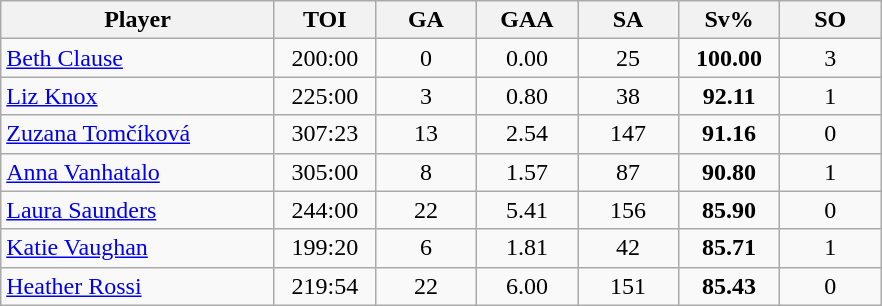<table class="wikitable sortable" style="text-align:center;">
<tr>
<th style="width:175px;">Player</th>
<th style="width:60px;">TOI</th>
<th style="width:60px;">GA</th>
<th style="width:60px;">GAA</th>
<th style="width:60px;">SA</th>
<th style="width:60px;">Sv%</th>
<th style="width:60px;">SO</th>
</tr>
<tr>
<td style="text-align:left;"> <a href='#'>Beth Clause</a></td>
<td>200:00</td>
<td>0</td>
<td>0.00</td>
<td>25</td>
<td><strong>100.00</strong></td>
<td>3</td>
</tr>
<tr>
<td style="text-align:left;"> <a href='#'>Liz Knox</a></td>
<td>225:00</td>
<td>3</td>
<td>0.80</td>
<td>38</td>
<td><strong>92.11</strong></td>
<td>1</td>
</tr>
<tr>
<td style="text-align:left;"> <a href='#'>Zuzana Tomčíková</a></td>
<td>307:23</td>
<td>13</td>
<td>2.54</td>
<td>147</td>
<td><strong>91.16</strong></td>
<td>0</td>
</tr>
<tr>
<td style="text-align:left;"> <a href='#'>Anna Vanhatalo</a></td>
<td>305:00</td>
<td>8</td>
<td>1.57</td>
<td>87</td>
<td><strong>90.80</strong></td>
<td>1</td>
</tr>
<tr>
<td style="text-align:left;"> <a href='#'>Laura Saunders</a></td>
<td>244:00</td>
<td>22</td>
<td>5.41</td>
<td>156</td>
<td><strong>85.90</strong></td>
<td>0</td>
</tr>
<tr>
<td style="text-align:left;"> <a href='#'>Katie Vaughan</a></td>
<td>199:20</td>
<td>6</td>
<td>1.81</td>
<td>42</td>
<td><strong>85.71</strong></td>
<td>1</td>
</tr>
<tr>
<td style="text-align:left;"> <a href='#'>Heather Rossi</a></td>
<td>219:54</td>
<td>22</td>
<td>6.00</td>
<td>151</td>
<td><strong>85.43</strong></td>
<td>0</td>
</tr>
</table>
